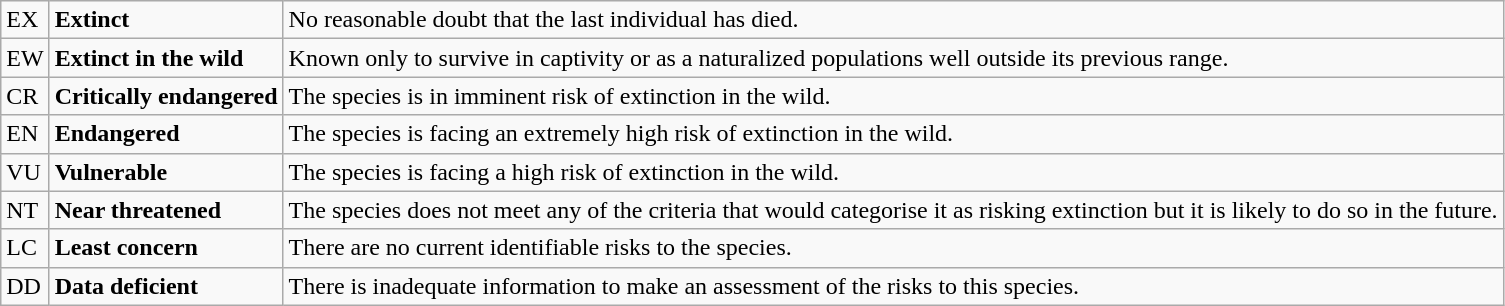<table class="wikitable" style="text-align:left">
<tr>
<td>EX</td>
<td><strong>Extinct</strong></td>
<td>No reasonable doubt that the last individual has died.</td>
</tr>
<tr>
<td>EW</td>
<td><strong>Extinct in the wild</strong></td>
<td>Known only to survive in captivity or as a naturalized populations well outside its previous range.</td>
</tr>
<tr>
<td>CR</td>
<td><strong>Critically endangered</strong></td>
<td>The species is in imminent risk of extinction in the wild.</td>
</tr>
<tr>
<td>EN</td>
<td><strong>Endangered</strong></td>
<td>The species is facing an extremely high risk of extinction in the wild.</td>
</tr>
<tr>
<td>VU</td>
<td><strong>Vulnerable</strong></td>
<td>The species is facing a high risk of extinction in the wild.</td>
</tr>
<tr>
<td>NT</td>
<td><strong>Near threatened</strong></td>
<td>The species does not meet any of the criteria that would categorise it as risking extinction but it is likely to do so in the future.</td>
</tr>
<tr>
<td>LC</td>
<td><strong>Least concern</strong></td>
<td>There are no current identifiable risks to the species.</td>
</tr>
<tr>
<td>DD</td>
<td><strong>Data deficient</strong></td>
<td>There is inadequate information to make an assessment of the risks to this species.</td>
</tr>
</table>
